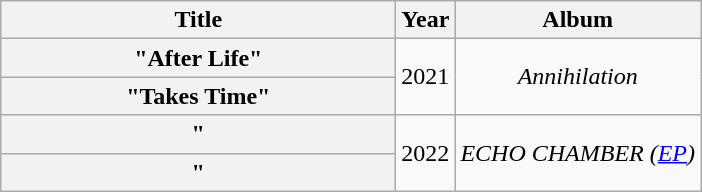<table class="wikitable plainrowheaders" style="text-align:center;">
<tr>
<th scope="col" rowspan="1" style="width:16em;">Title</th>
<th scope="col" rowspan="1">Year</th>
<th scope="col" rowspan="1">Album</th>
</tr>
<tr>
<th scope="row">"After Life"</th>
<td rowspan="2">2021</td>
<td rowspan="2"><em>Annihilation</em></td>
</tr>
<tr>
<th scope="row">"Takes Time"</th>
</tr>
<tr>
<th scope="row">"<br></th>
<td rowspan="2">2022</td>
<td rowspan="2"><em>ECHO CHAMBER (<a href='#'>EP</a>)</em></td>
</tr>
<tr>
<th scope="row">"<br></th>
</tr>
</table>
